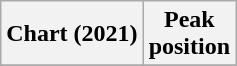<table class="wikitable plainrowheaders" style="text-align:center">
<tr>
<th scope="col">Chart (2021)</th>
<th scope="col">Peak<br>position</th>
</tr>
<tr>
</tr>
</table>
